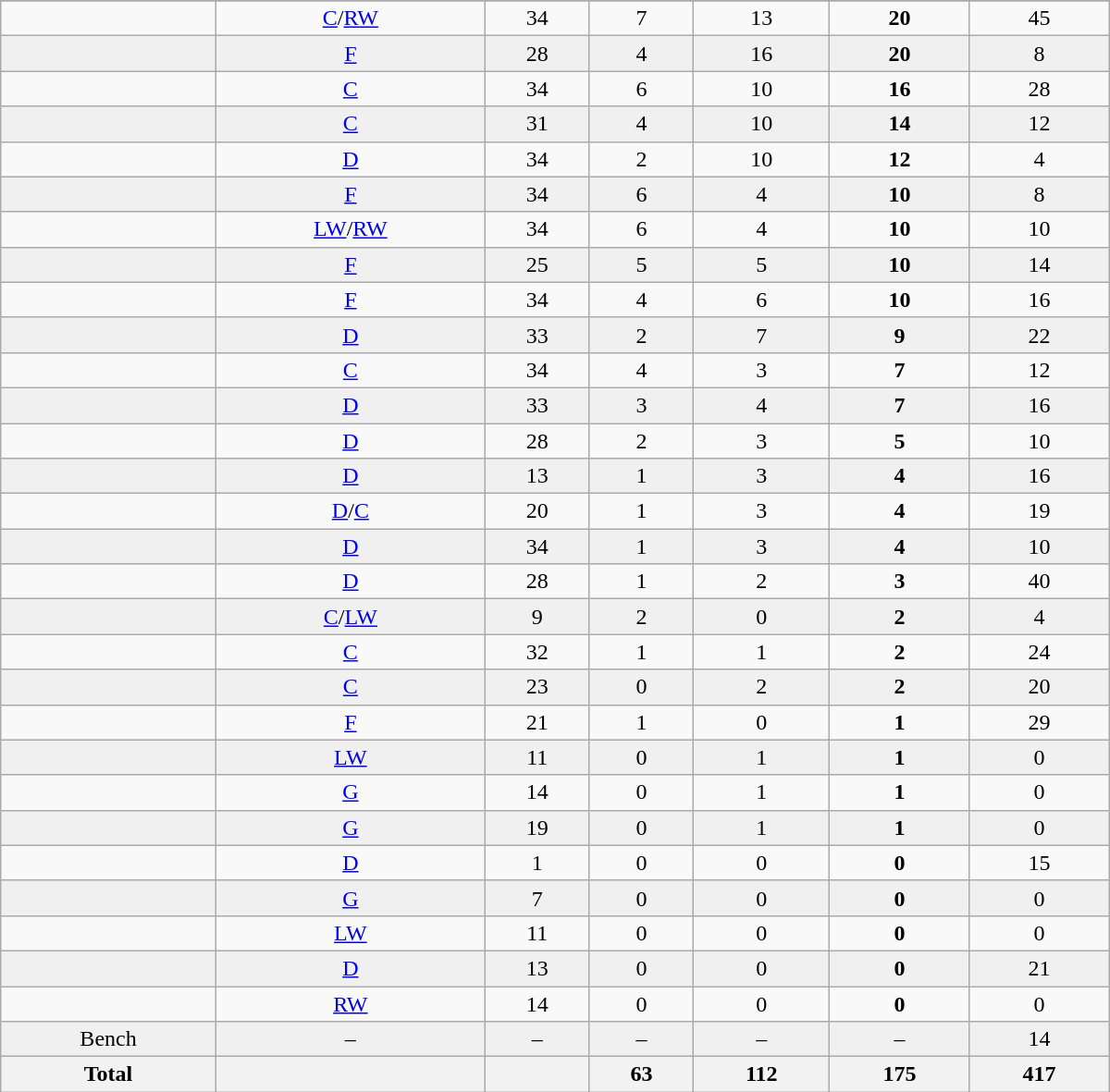<table class="wikitable sortable" width =800>
<tr align="center">
</tr>
<tr align="center" bgcolor="">
<td></td>
<td><a href='#'>C</a>/<a href='#'>RW</a></td>
<td>34</td>
<td>7</td>
<td>13</td>
<td><strong>20</strong></td>
<td>45</td>
</tr>
<tr align="center" bgcolor="f0f0f0">
<td></td>
<td><a href='#'>F</a></td>
<td>28</td>
<td>4</td>
<td>16</td>
<td><strong>20</strong></td>
<td>8</td>
</tr>
<tr align="center" bgcolor="">
<td></td>
<td><a href='#'>C</a></td>
<td>34</td>
<td>6</td>
<td>10</td>
<td><strong>16</strong></td>
<td>28</td>
</tr>
<tr align="center" bgcolor="f0f0f0">
<td></td>
<td><a href='#'>C</a></td>
<td>31</td>
<td>4</td>
<td>10</td>
<td><strong>14</strong></td>
<td>12</td>
</tr>
<tr align="center" bgcolor="">
<td></td>
<td><a href='#'>D</a></td>
<td>34</td>
<td>2</td>
<td>10</td>
<td><strong>12</strong></td>
<td>4</td>
</tr>
<tr align="center" bgcolor="f0f0f0">
<td></td>
<td><a href='#'>F</a></td>
<td>34</td>
<td>6</td>
<td>4</td>
<td><strong>10</strong></td>
<td>8</td>
</tr>
<tr align="center" bgcolor="">
<td></td>
<td><a href='#'>LW</a>/<a href='#'>RW</a></td>
<td>34</td>
<td>6</td>
<td>4</td>
<td><strong>10</strong></td>
<td>10</td>
</tr>
<tr align="center" bgcolor="f0f0f0">
<td></td>
<td><a href='#'>F</a></td>
<td>25</td>
<td>5</td>
<td>5</td>
<td><strong>10</strong></td>
<td>14</td>
</tr>
<tr align="center" bgcolor="">
<td></td>
<td><a href='#'>F</a></td>
<td>34</td>
<td>4</td>
<td>6</td>
<td><strong>10</strong></td>
<td>16</td>
</tr>
<tr align="center" bgcolor="f0f0f0">
<td></td>
<td><a href='#'>D</a></td>
<td>33</td>
<td>2</td>
<td>7</td>
<td><strong>9</strong></td>
<td>22</td>
</tr>
<tr align="center" bgcolor="">
<td></td>
<td><a href='#'>C</a></td>
<td>34</td>
<td>4</td>
<td>3</td>
<td><strong>7</strong></td>
<td>12</td>
</tr>
<tr align="center" bgcolor="f0f0f0">
<td></td>
<td><a href='#'>D</a></td>
<td>33</td>
<td>3</td>
<td>4</td>
<td><strong>7</strong></td>
<td>16</td>
</tr>
<tr align="center" bgcolor="">
<td></td>
<td><a href='#'>D</a></td>
<td>28</td>
<td>2</td>
<td>3</td>
<td><strong>5</strong></td>
<td>10</td>
</tr>
<tr align="center" bgcolor="f0f0f0">
<td></td>
<td><a href='#'>D</a></td>
<td>13</td>
<td>1</td>
<td>3</td>
<td><strong>4</strong></td>
<td>16</td>
</tr>
<tr align="center" bgcolor="">
<td></td>
<td><a href='#'>D</a>/<a href='#'>C</a></td>
<td>20</td>
<td>1</td>
<td>3</td>
<td><strong>4</strong></td>
<td>19</td>
</tr>
<tr align="center" bgcolor="f0f0f0">
<td></td>
<td><a href='#'>D</a></td>
<td>34</td>
<td>1</td>
<td>3</td>
<td><strong>4</strong></td>
<td>10</td>
</tr>
<tr align="center" bgcolor="">
<td></td>
<td><a href='#'>D</a></td>
<td>28</td>
<td>1</td>
<td>2</td>
<td><strong>3</strong></td>
<td>40</td>
</tr>
<tr align="center" bgcolor="f0f0f0">
<td></td>
<td><a href='#'>C</a>/<a href='#'>LW</a></td>
<td>9</td>
<td>2</td>
<td>0</td>
<td><strong>2</strong></td>
<td>4</td>
</tr>
<tr align="center" bgcolor="">
<td></td>
<td><a href='#'>C</a></td>
<td>32</td>
<td>1</td>
<td>1</td>
<td><strong>2</strong></td>
<td>24</td>
</tr>
<tr align="center" bgcolor="f0f0f0">
<td></td>
<td><a href='#'>C</a></td>
<td>23</td>
<td>0</td>
<td>2</td>
<td><strong>2</strong></td>
<td>20</td>
</tr>
<tr align="center" bgcolor="">
<td></td>
<td><a href='#'>F</a></td>
<td>21</td>
<td>1</td>
<td>0</td>
<td><strong>1</strong></td>
<td>29</td>
</tr>
<tr align="center" bgcolor="f0f0f0">
<td></td>
<td><a href='#'>LW</a></td>
<td>11</td>
<td>0</td>
<td>1</td>
<td><strong>1</strong></td>
<td>0</td>
</tr>
<tr align="center" bgcolor="">
<td></td>
<td><a href='#'>G</a></td>
<td>14</td>
<td>0</td>
<td>1</td>
<td><strong>1</strong></td>
<td>0</td>
</tr>
<tr align="center" bgcolor="f0f0f0">
<td></td>
<td><a href='#'>G</a></td>
<td>19</td>
<td>0</td>
<td>1</td>
<td><strong>1</strong></td>
<td>0</td>
</tr>
<tr align="center" bgcolor="">
<td></td>
<td><a href='#'>D</a></td>
<td>1</td>
<td>0</td>
<td>0</td>
<td><strong>0</strong></td>
<td>15</td>
</tr>
<tr align="center" bgcolor="f0f0f0">
<td></td>
<td><a href='#'>G</a></td>
<td>7</td>
<td>0</td>
<td>0</td>
<td><strong>0</strong></td>
<td>0</td>
</tr>
<tr align="center" bgcolor="">
<td></td>
<td><a href='#'>LW</a></td>
<td>11</td>
<td>0</td>
<td>0</td>
<td><strong>0</strong></td>
<td>0</td>
</tr>
<tr align="center" bgcolor="f0f0f0">
<td></td>
<td><a href='#'>D</a></td>
<td>13</td>
<td>0</td>
<td>0</td>
<td><strong>0</strong></td>
<td>21</td>
</tr>
<tr align="center" bgcolor="">
<td></td>
<td><a href='#'>RW</a></td>
<td>14</td>
<td>0</td>
<td>0</td>
<td><strong>0</strong></td>
<td>0</td>
</tr>
<tr align="center" bgcolor="f0f0f0">
<td>Bench</td>
<td>–</td>
<td>–</td>
<td>–</td>
<td>–</td>
<td>–</td>
<td>14</td>
</tr>
<tr>
<th>Total</th>
<th></th>
<th></th>
<th>63</th>
<th>112</th>
<th>175</th>
<th>417</th>
</tr>
</table>
